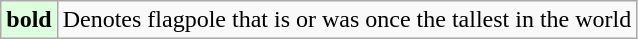<table class="wikitable">
<tr>
<td style="background-color:#dfd" align="center"><strong>bold</strong></td>
<td>Denotes flagpole that is or was once the tallest in the world</td>
</tr>
</table>
